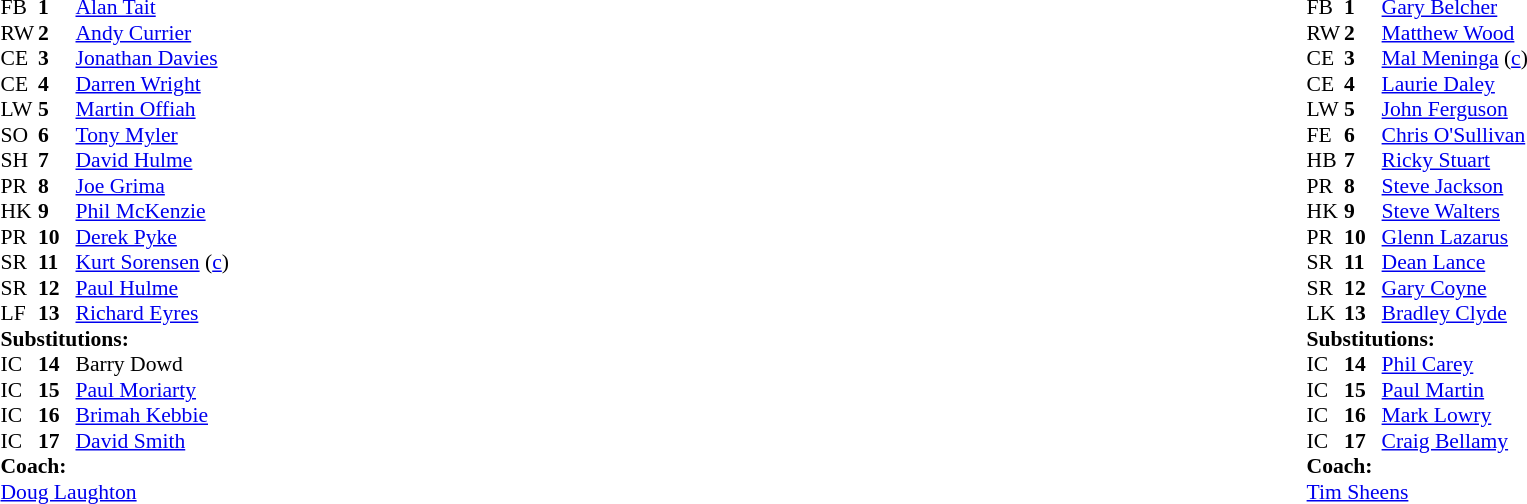<table width="100%">
<tr>
<td valign="top" width="50%"><br><table style="font-size: 90%" cellspacing="0" cellpadding="0">
<tr>
<th width="25"></th>
<th width="25"></th>
</tr>
<tr>
<td>FB</td>
<td><strong>1</strong></td>
<td><a href='#'>Alan Tait</a></td>
</tr>
<tr>
<td>RW</td>
<td><strong>2</strong></td>
<td><a href='#'>Andy Currier</a></td>
</tr>
<tr>
<td>CE</td>
<td><strong>3</strong></td>
<td><a href='#'>Jonathan Davies</a></td>
</tr>
<tr>
<td>CE</td>
<td><strong>4</strong></td>
<td><a href='#'>Darren Wright</a></td>
</tr>
<tr>
<td>LW</td>
<td><strong>5</strong></td>
<td><a href='#'>Martin Offiah</a></td>
</tr>
<tr>
<td>SO</td>
<td><strong>6</strong></td>
<td><a href='#'>Tony Myler</a></td>
</tr>
<tr>
<td>SH</td>
<td><strong>7</strong></td>
<td><a href='#'>David Hulme</a></td>
</tr>
<tr>
<td>PR</td>
<td><strong>8</strong></td>
<td><a href='#'>Joe Grima</a></td>
</tr>
<tr>
<td>HK</td>
<td><strong>9</strong></td>
<td><a href='#'>Phil McKenzie</a></td>
</tr>
<tr>
<td>PR</td>
<td><strong>10</strong></td>
<td><a href='#'>Derek Pyke</a></td>
</tr>
<tr>
<td>SR</td>
<td><strong>11</strong></td>
<td><a href='#'>Kurt Sorensen</a> (<a href='#'>c</a>)</td>
</tr>
<tr>
<td>SR</td>
<td><strong>12</strong></td>
<td><a href='#'>Paul Hulme</a></td>
</tr>
<tr>
<td>LF</td>
<td><strong>13</strong></td>
<td><a href='#'>Richard Eyres</a></td>
</tr>
<tr>
<td colspan=3><strong>Substitutions:</strong></td>
</tr>
<tr>
<td>IC</td>
<td><strong>14</strong></td>
<td>Barry Dowd</td>
</tr>
<tr>
<td>IC</td>
<td><strong>15</strong></td>
<td><a href='#'>Paul Moriarty</a></td>
</tr>
<tr>
<td>IC</td>
<td><strong>16</strong></td>
<td><a href='#'>Brimah Kebbie</a></td>
</tr>
<tr>
<td>IC</td>
<td><strong>17</strong></td>
<td><a href='#'>David Smith</a></td>
</tr>
<tr>
<td colspan=3><strong>Coach:</strong></td>
</tr>
<tr>
<td colspan="4"> <a href='#'>Doug Laughton</a></td>
</tr>
</table>
</td>
<td valign="top" width="50%"><br><table style="font-size: 90%" cellspacing="0" cellpadding="0" align="center">
<tr>
<th width="25"></th>
<th width="25"></th>
</tr>
<tr>
<td>FB</td>
<td><strong>1</strong></td>
<td><a href='#'>Gary Belcher</a></td>
</tr>
<tr>
<td>RW</td>
<td><strong>2</strong></td>
<td><a href='#'>Matthew Wood</a></td>
</tr>
<tr>
<td>CE</td>
<td><strong>3</strong></td>
<td><a href='#'>Mal Meninga</a> (<a href='#'>c</a>)</td>
</tr>
<tr>
<td>CE</td>
<td><strong>4</strong></td>
<td><a href='#'>Laurie Daley</a></td>
</tr>
<tr>
<td>LW</td>
<td><strong>5</strong></td>
<td><a href='#'>John Ferguson</a></td>
</tr>
<tr>
<td>FE</td>
<td><strong>6</strong></td>
<td><a href='#'>Chris O'Sullivan</a></td>
</tr>
<tr>
<td>HB</td>
<td><strong>7</strong></td>
<td><a href='#'>Ricky Stuart</a></td>
</tr>
<tr>
<td>PR</td>
<td><strong>8</strong></td>
<td><a href='#'>Steve Jackson</a></td>
</tr>
<tr>
<td>HK</td>
<td><strong>9</strong></td>
<td><a href='#'>Steve Walters</a></td>
</tr>
<tr>
<td>PR</td>
<td><strong>10</strong></td>
<td><a href='#'>Glenn Lazarus</a></td>
</tr>
<tr>
<td>SR</td>
<td><strong>11</strong></td>
<td><a href='#'>Dean Lance</a></td>
</tr>
<tr>
<td>SR</td>
<td><strong>12</strong></td>
<td><a href='#'>Gary Coyne</a></td>
</tr>
<tr>
<td>LK</td>
<td><strong>13</strong></td>
<td><a href='#'>Bradley Clyde</a></td>
</tr>
<tr>
<td colspan=3><strong>Substitutions:</strong></td>
</tr>
<tr>
<td>IC</td>
<td><strong>14</strong></td>
<td><a href='#'>Phil Carey</a></td>
</tr>
<tr>
<td>IC</td>
<td><strong>15</strong></td>
<td><a href='#'>Paul Martin</a></td>
</tr>
<tr>
<td>IC</td>
<td><strong>16</strong></td>
<td><a href='#'>Mark Lowry</a></td>
</tr>
<tr>
<td>IC</td>
<td><strong>17</strong></td>
<td><a href='#'>Craig Bellamy</a></td>
</tr>
<tr>
<td colspan=3><strong>Coach:</strong></td>
</tr>
<tr>
<td colspan="4"> <a href='#'>Tim Sheens</a></td>
</tr>
</table>
</td>
</tr>
</table>
